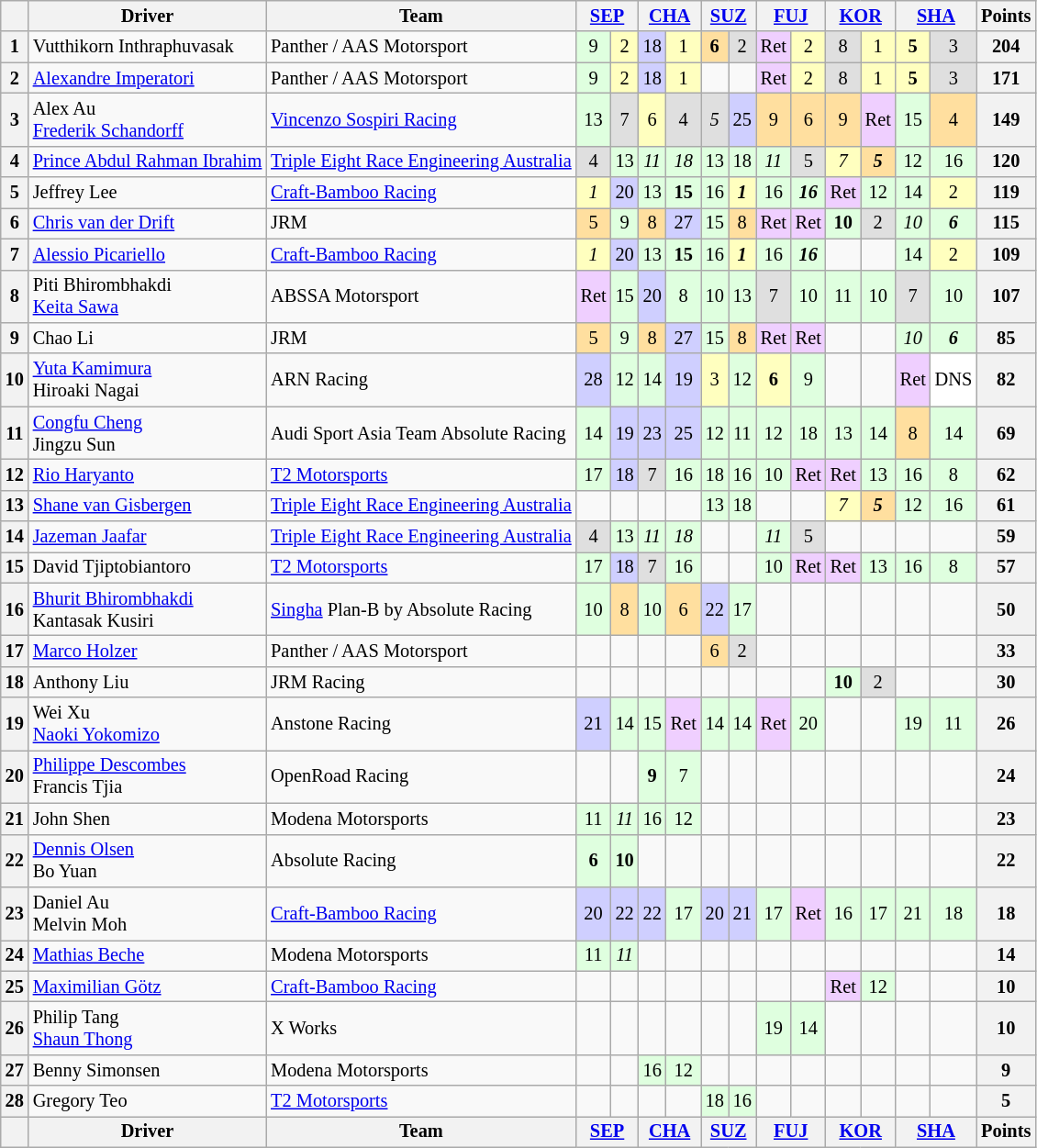<table class="wikitable" style="font-size: 85%; text-align:center;">
<tr>
<th></th>
<th>Driver</th>
<th>Team</th>
<th colspan=2><a href='#'>SEP</a><br></th>
<th colspan=2><a href='#'>CHA</a><br></th>
<th colspan=2><a href='#'>SUZ</a><br></th>
<th colspan=2><a href='#'>FUJ</a><br></th>
<th colspan=2><a href='#'>KOR</a><br></th>
<th colspan=2><a href='#'>SHA</a><br></th>
<th>Points</th>
</tr>
<tr>
<th>1</th>
<td align=left> Vutthikorn Inthraphuvasak</td>
<td align=left> Panther / AAS Motorsport</td>
<td style="background:#DFFFDF;">9</td>
<td style="background:#FFFFBF;">2</td>
<td style="background:#CFCFFF;">18</td>
<td style="background:#FFFFBF;">1</td>
<td style="background:#FFDF9F;"><strong>6</strong></td>
<td style="background:#DFDFDF;">2</td>
<td style="background:#EFCFFF;">Ret</td>
<td style="background:#FFFFBF;">2</td>
<td style="background:#DFDFDF;">8</td>
<td style="background:#FFFFBF;">1</td>
<td style="background:#FFFFBF;"><strong>5</strong></td>
<td style="background:#DFDFDF;">3</td>
<th>204</th>
</tr>
<tr>
<th>2</th>
<td align=left> <a href='#'>Alexandre Imperatori</a></td>
<td align=left> Panther / AAS Motorsport</td>
<td style="background:#DFFFDF;">9</td>
<td style="background:#FFFFBF;">2</td>
<td style="background:#CFCFFF;">18</td>
<td style="background:#FFFFBF;">1</td>
<td></td>
<td></td>
<td style="background:#EFCFFF;">Ret</td>
<td style="background:#FFFFBF;">2</td>
<td style="background:#DFDFDF;">8</td>
<td style="background:#FFFFBF;">1</td>
<td style="background:#FFFFBF;"><strong>5</strong></td>
<td style="background:#DFDFDF;">3</td>
<th>171</th>
</tr>
<tr>
<th>3</th>
<td align=left> Alex Au<br> <a href='#'>Frederik Schandorff</a></td>
<td align=left> <a href='#'>Vincenzo Sospiri Racing</a></td>
<td style="background:#DFFFDF;">13</td>
<td style="background:#DFDFDF;">7</td>
<td style="background:#FFFFBF;">6</td>
<td style="background:#DFDFDF;">4</td>
<td style="background:#DFDFDF;"><em>5</em></td>
<td style="background:#CFCFFF;">25</td>
<td style="background:#FFDF9F;">9</td>
<td style="background:#FFDF9F;">6</td>
<td style="background:#FFDF9F;">9</td>
<td style="background:#EFCFFF;">Ret</td>
<td style="background:#DFFFDF;">15</td>
<td style="background:#FFDF9F;">4</td>
<th>149</th>
</tr>
<tr>
<th>4</th>
<td align=left> <a href='#'>Prince Abdul Rahman Ibrahim</a></td>
<td align=left> <a href='#'>Triple Eight Race Engineering Australia</a></td>
<td style="background:#DFDFDF;">4</td>
<td style="background:#DFFFDF;">13</td>
<td style="background:#DFFFDF;"><em>11</em></td>
<td style="background:#DFFFDF;"><em>18</em></td>
<td style="background:#DFFFDF;">13</td>
<td style="background:#DFFFDF;">18</td>
<td style="background:#DFFFDF;"><em>11</em></td>
<td style="background:#DFDFDF;">5</td>
<td style="background:#FFFFBF;"><em>7</em></td>
<td style="background:#FFDF9F;"><strong><em>5</em></strong></td>
<td style="background:#DFFFDF;">12</td>
<td style="background:#DFFFDF;">16</td>
<th>120</th>
</tr>
<tr>
<th>5</th>
<td align=left> Jeffrey Lee</td>
<td align=left> <a href='#'>Craft-Bamboo Racing</a></td>
<td style="background:#FFFFBF;"><em>1</em></td>
<td style="background:#CFCFFF;">20</td>
<td style="background:#DFFFDF;">13</td>
<td style="background:#DFFFDF;"><strong>15</strong></td>
<td style="background:#DFFFDF;">16</td>
<td style="background:#FFFFBF;"><strong><em>1</em></strong></td>
<td style="background:#DFFFDF;">16</td>
<td style="background:#DFFFDF;"><strong><em>16</em></strong></td>
<td style="background:#EFCFFF;">Ret</td>
<td style="background:#DFFFDF;">12</td>
<td style="background:#DFFFDF;">14</td>
<td style="background:#FFFFBF;">2</td>
<th>119</th>
</tr>
<tr>
<th>6</th>
<td align=left> <a href='#'>Chris van der Drift</a></td>
<td align=left> JRM</td>
<td style="background:#FFDF9F;">5</td>
<td style="background:#DFFFDF;">9</td>
<td style="background:#FFDF9F;">8</td>
<td style="background:#CFCFFF;">27</td>
<td style="background:#DFFFDF;">15</td>
<td style="background:#FFDF9F;">8</td>
<td style="background:#EFCFFF;">Ret</td>
<td style="background:#EFCFFF;">Ret</td>
<td style="background:#DFFFDF;"><strong>10</strong></td>
<td style="background:#DFDFDF;">2</td>
<td style="background:#DFFFDF;"><em>10</em></td>
<td style="background:#DFFFDF;"><strong><em>6</em></strong></td>
<th>115</th>
</tr>
<tr>
<th>7</th>
<td align=left> <a href='#'>Alessio Picariello</a></td>
<td align=left> <a href='#'>Craft-Bamboo Racing</a></td>
<td style="background:#FFFFBF;"><em>1</em></td>
<td style="background:#CFCFFF;">20</td>
<td style="background:#DFFFDF;">13</td>
<td style="background:#DFFFDF;"><strong>15</strong></td>
<td style="background:#DFFFDF;">16</td>
<td style="background:#FFFFBF;"><strong><em>1</em></strong></td>
<td style="background:#DFFFDF;">16</td>
<td style="background:#DFFFDF;"><strong><em>16</em></strong></td>
<td></td>
<td></td>
<td style="background:#DFFFDF;">14</td>
<td style="background:#FFFFBF;">2</td>
<th>109</th>
</tr>
<tr>
<th>8</th>
<td align=left> Piti Bhirombhakdi<br> <a href='#'>Keita Sawa</a></td>
<td align=left> ABSSA Motorsport</td>
<td style="background:#EFCFFF;">Ret</td>
<td style="background:#DFFFDF;">15</td>
<td style="background:#CFCFFF;">20</td>
<td style="background:#DFFFDF;">8</td>
<td style="background:#DFFFDF;">10</td>
<td style="background:#DFFFDF;">13</td>
<td style="background:#DFDFDF;">7</td>
<td style="background:#DFFFDF;">10</td>
<td style="background:#DFFFDF;">11</td>
<td style="background:#DFFFDF;">10</td>
<td style="background:#DFDFDF;">7</td>
<td style="background:#DFFFDF;">10</td>
<th>107</th>
</tr>
<tr>
<th>9</th>
<td align=left> Chao Li</td>
<td align=left> JRM</td>
<td style="background:#FFDF9F;">5</td>
<td style="background:#DFFFDF;">9</td>
<td style="background:#FFDF9F;">8</td>
<td style="background:#CFCFFF;">27</td>
<td style="background:#DFFFDF;">15</td>
<td style="background:#FFDF9F;">8</td>
<td style="background:#EFCFFF;">Ret</td>
<td style="background:#EFCFFF;">Ret</td>
<td></td>
<td></td>
<td style="background:#DFFFDF;"><em>10</em></td>
<td style="background:#DFFFDF;"><strong><em>6</em></strong></td>
<th>85</th>
</tr>
<tr>
<th>10</th>
<td align=left> <a href='#'>Yuta Kamimura</a><br> Hiroaki Nagai</td>
<td align=left> ARN Racing</td>
<td style="background:#CFCFFF;">28</td>
<td style="background:#DFFFDF;">12</td>
<td style="background:#DFFFDF;">14</td>
<td style="background:#CFCFFF;">19</td>
<td style="background:#FFFFBF;">3</td>
<td style="background:#DFFFDF;">12</td>
<td style="background:#FFFFBF;"><strong>6</strong></td>
<td style="background:#DFFFDF;">9</td>
<td></td>
<td></td>
<td style="background:#EFCFFF;">Ret</td>
<td style="background:#FFFFFF;">DNS</td>
<th>82</th>
</tr>
<tr>
<th>11</th>
<td align=left> <a href='#'>Congfu Cheng</a><br> Jingzu Sun</td>
<td align=left> Audi Sport Asia Team Absolute Racing</td>
<td style="background:#DFFFDF;">14</td>
<td style="background:#CFCFFF;">19</td>
<td style="background:#CFCFFF;">23</td>
<td style="background:#CFCFFF;">25</td>
<td style="background:#DFFFDF;">12</td>
<td style="background:#DFFFDF;">11</td>
<td style="background:#DFFFDF;">12</td>
<td style="background:#DFFFDF;">18</td>
<td style="background:#DFFFDF;">13</td>
<td style="background:#DFFFDF;">14</td>
<td style="background:#FFDF9F;">8</td>
<td style="background:#DFFFDF;">14</td>
<th>69</th>
</tr>
<tr>
<th>12</th>
<td align=left> <a href='#'>Rio Haryanto</a></td>
<td align=left> <a href='#'>T2 Motorsports</a></td>
<td style="background:#DFFFDF;">17</td>
<td style="background:#CFCFFF;">18</td>
<td style="background:#DFDFDF;">7</td>
<td style="background:#DFFFDF;">16</td>
<td style="background:#DFFFDF;">18</td>
<td style="background:#DFFFDF;">16</td>
<td style="background:#DFFFDF;">10</td>
<td style="background:#EFCFFF;">Ret</td>
<td style="background:#EFCFFF;">Ret</td>
<td style="background:#DFFFDF;">13</td>
<td style="background:#DFFFDF;">16</td>
<td style="background:#DFFFDF;">8</td>
<th>62</th>
</tr>
<tr>
<th>13</th>
<td align=left> <a href='#'>Shane van Gisbergen</a></td>
<td align=left> <a href='#'>Triple Eight Race Engineering Australia</a></td>
<td></td>
<td></td>
<td></td>
<td></td>
<td style="background:#DFFFDF;">13</td>
<td style="background:#DFFFDF;">18</td>
<td></td>
<td></td>
<td style="background:#FFFFBF;"><em>7</em></td>
<td style="background:#FFDF9F;"><strong><em>5</em></strong></td>
<td style="background:#DFFFDF;">12</td>
<td style="background:#DFFFDF;">16</td>
<th>61</th>
</tr>
<tr>
<th>14</th>
<td align=left> <a href='#'>Jazeman Jaafar</a></td>
<td align=left> <a href='#'>Triple Eight Race Engineering Australia</a></td>
<td style="background:#DFDFDF;">4</td>
<td style="background:#DFFFDF;">13</td>
<td style="background:#DFFFDF;"><em>11</em></td>
<td style="background:#DFFFDF;"><em>18</em></td>
<td></td>
<td></td>
<td style="background:#DFFFDF;"><em>11</em></td>
<td style="background:#DFDFDF;">5</td>
<td></td>
<td></td>
<td></td>
<td></td>
<th>59</th>
</tr>
<tr>
<th>15</th>
<td align=left> David Tjiptobiantoro</td>
<td align=left> <a href='#'>T2 Motorsports</a></td>
<td style="background:#DFFFDF;">17</td>
<td style="background:#CFCFFF;">18</td>
<td style="background:#DFDFDF;">7</td>
<td style="background:#DFFFDF;">16</td>
<td></td>
<td></td>
<td style="background:#DFFFDF;">10</td>
<td style="background:#EFCFFF;">Ret</td>
<td style="background:#EFCFFF;">Ret</td>
<td style="background:#DFFFDF;">13</td>
<td style="background:#DFFFDF;">16</td>
<td style="background:#DFFFDF;">8</td>
<th>57</th>
</tr>
<tr>
<th>16</th>
<td align=left> <a href='#'>Bhurit Bhirombhakdi</a><br> Kantasak Kusiri</td>
<td align=left> <a href='#'>Singha</a> Plan-B by Absolute Racing</td>
<td style="background:#DFFFDF;">10</td>
<td style="background:#FFDF9F;">8</td>
<td style="background:#DFFFDF;">10</td>
<td style="background:#FFDF9F;">6</td>
<td style="background:#CFCFFF;">22</td>
<td style="background:#DFFFDF;">17</td>
<td></td>
<td></td>
<td></td>
<td></td>
<td></td>
<td></td>
<th>50</th>
</tr>
<tr>
<th>17</th>
<td align=left> <a href='#'>Marco Holzer</a></td>
<td align=left> Panther /  AAS Motorsport</td>
<td></td>
<td></td>
<td></td>
<td></td>
<td style="background:#FFDF9F;">6</td>
<td style="background:#DFDFDF;">2</td>
<td></td>
<td></td>
<td></td>
<td></td>
<td></td>
<td></td>
<th>33</th>
</tr>
<tr>
<th>18</th>
<td align=left> Anthony Liu</td>
<td align=left> JRM Racing</td>
<td></td>
<td></td>
<td></td>
<td></td>
<td></td>
<td></td>
<td></td>
<td></td>
<td style="background:#DFFFDF;"><strong>10</strong></td>
<td style="background:#DFDFDF;">2</td>
<td></td>
<td></td>
<th>30</th>
</tr>
<tr>
<th>19</th>
<td align=left> Wei Xu<br> <a href='#'>Naoki Yokomizo</a></td>
<td align=left> Anstone Racing</td>
<td style="background:#CFCFFF;">21</td>
<td style="background:#DFFFDF;">14</td>
<td style="background:#DFFFDF;">15</td>
<td style="background:#EFCFFF;">Ret</td>
<td style="background:#DFFFDF;">14</td>
<td style="background:#DFFFDF;">14</td>
<td style="background:#EFCFFF;">Ret</td>
<td style="background:#DFFFDF;">20</td>
<td></td>
<td></td>
<td style="background:#DFFFDF;">19</td>
<td style="background:#DFFFDF;">11</td>
<th>26</th>
</tr>
<tr>
<th>20</th>
<td align=left> <a href='#'>Philippe Descombes</a><br> Francis Tjia</td>
<td align=left> OpenRoad Racing</td>
<td></td>
<td></td>
<td style="background:#DFFFDF;"><strong>9</strong></td>
<td style="background:#DFFFDF;">7</td>
<td></td>
<td></td>
<td></td>
<td></td>
<td></td>
<td></td>
<td></td>
<td></td>
<th>24</th>
</tr>
<tr>
<th>21</th>
<td align=left> John Shen</td>
<td align=left> Modena Motorsports</td>
<td style="background:#DFFFDF;">11</td>
<td style="background:#DFFFDF;"><em>11</em></td>
<td style="background:#DFFFDF;">16</td>
<td style="background:#DFFFDF;">12</td>
<td></td>
<td></td>
<td></td>
<td></td>
<td></td>
<td></td>
<td></td>
<td></td>
<th>23</th>
</tr>
<tr>
<th>22</th>
<td align=left> <a href='#'>Dennis Olsen</a><br> Bo Yuan</td>
<td align=left> Absolute Racing</td>
<td style="background:#DFFFDF;"><strong>6</strong></td>
<td style="background:#DFFFDF;"><strong>10</strong></td>
<td></td>
<td></td>
<td></td>
<td></td>
<td></td>
<td></td>
<td></td>
<td></td>
<td></td>
<td></td>
<th>22</th>
</tr>
<tr>
<th>23</th>
<td align=left> Daniel Au<br> Melvin Moh</td>
<td align=left> <a href='#'>Craft-Bamboo Racing</a></td>
<td style="background:#CFCFFF;">20</td>
<td style="background:#CFCFFF;">22</td>
<td style="background:#CFCFFF;">22</td>
<td style="background:#DFFFDF;">17</td>
<td style="background:#CFCFFF;">20</td>
<td style="background:#CFCFFF;">21</td>
<td style="background:#DFFFDF;">17</td>
<td style="background:#EFCFFF;">Ret</td>
<td style="background:#DFFFDF;">16</td>
<td style="background:#DFFFDF;">17</td>
<td style="background:#DFFFDF;">21</td>
<td style="background:#DFFFDF;">18</td>
<th>18</th>
</tr>
<tr>
<th>24</th>
<td align=left> <a href='#'>Mathias Beche</a></td>
<td align=left> Modena Motorsports</td>
<td style="background:#DFFFDF;">11</td>
<td style="background:#DFFFDF;"><em>11</em></td>
<td></td>
<td></td>
<td></td>
<td></td>
<td></td>
<td></td>
<td></td>
<td></td>
<td></td>
<td></td>
<th>14</th>
</tr>
<tr>
<th>25</th>
<td align=left> <a href='#'>Maximilian Götz</a></td>
<td align=left> <a href='#'>Craft-Bamboo Racing</a></td>
<td></td>
<td></td>
<td></td>
<td></td>
<td></td>
<td></td>
<td></td>
<td></td>
<td style="background:#EFCFFF;">Ret</td>
<td style="background:#DFFFDF;">12</td>
<td></td>
<td></td>
<th>10</th>
</tr>
<tr>
<th>26</th>
<td align=left> Philip Tang<br> <a href='#'>Shaun Thong</a></td>
<td align=left> X Works</td>
<td></td>
<td></td>
<td></td>
<td></td>
<td></td>
<td></td>
<td style="background:#DFFFDF;">19</td>
<td style="background:#DFFFDF;">14</td>
<td></td>
<td></td>
<td></td>
<td></td>
<th>10</th>
</tr>
<tr>
<th>27</th>
<td align=left> Benny Simonsen</td>
<td align=left> Modena Motorsports</td>
<td></td>
<td></td>
<td style="background:#DFFFDF;">16</td>
<td style="background:#DFFFDF;">12</td>
<td></td>
<td></td>
<td></td>
<td></td>
<td></td>
<td></td>
<td></td>
<td></td>
<th>9</th>
</tr>
<tr>
<th>28</th>
<td align=left> Gregory Teo</td>
<td align=left> <a href='#'>T2 Motorsports</a></td>
<td></td>
<td></td>
<td></td>
<td></td>
<td style="background:#DFFFDF;">18</td>
<td style="background:#DFFFDF;">16</td>
<td></td>
<td></td>
<td></td>
<td></td>
<td></td>
<td></td>
<th>5</th>
</tr>
<tr>
<th valign=middle></th>
<th valign=middle>Driver</th>
<th valign=middle>Team</th>
<th colspan=2><a href='#'>SEP</a><br></th>
<th colspan=2><a href='#'>CHA</a><br></th>
<th colspan=2><a href='#'>SUZ</a><br></th>
<th colspan=2><a href='#'>FUJ</a><br></th>
<th colspan=2><a href='#'>KOR</a><br></th>
<th colspan=2><a href='#'>SHA</a><br></th>
<th valign=middle>Points</th>
</tr>
</table>
